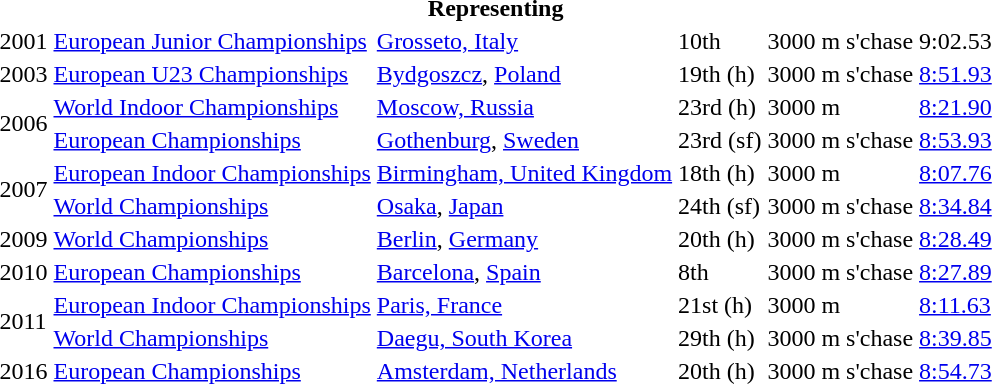<table>
<tr>
<th colspan="6">Representing </th>
</tr>
<tr>
<td>2001</td>
<td><a href='#'>European Junior Championships</a></td>
<td><a href='#'>Grosseto, Italy</a></td>
<td>10th</td>
<td>3000 m s'chase</td>
<td>9:02.53</td>
</tr>
<tr>
<td>2003</td>
<td><a href='#'>European U23 Championships</a></td>
<td><a href='#'>Bydgoszcz</a>, <a href='#'>Poland</a></td>
<td>19th (h)</td>
<td>3000 m s'chase</td>
<td><a href='#'>8:51.93</a></td>
</tr>
<tr>
<td rowspan=2>2006</td>
<td><a href='#'>World Indoor Championships</a></td>
<td><a href='#'>Moscow, Russia</a></td>
<td>23rd (h)</td>
<td>3000 m</td>
<td><a href='#'>8:21.90</a></td>
</tr>
<tr>
<td><a href='#'>European Championships</a></td>
<td><a href='#'>Gothenburg</a>, <a href='#'>Sweden</a></td>
<td>23rd (sf)</td>
<td>3000 m s'chase</td>
<td><a href='#'>8:53.93</a></td>
</tr>
<tr>
<td rowspan=2>2007</td>
<td><a href='#'>European Indoor Championships</a></td>
<td><a href='#'>Birmingham, United Kingdom</a></td>
<td>18th (h)</td>
<td>3000 m</td>
<td><a href='#'>8:07.76</a></td>
</tr>
<tr>
<td><a href='#'>World Championships</a></td>
<td><a href='#'>Osaka</a>, <a href='#'>Japan</a></td>
<td>24th (sf)</td>
<td>3000 m s'chase</td>
<td><a href='#'>8:34.84</a></td>
</tr>
<tr>
<td>2009</td>
<td><a href='#'>World Championships</a></td>
<td><a href='#'>Berlin</a>, <a href='#'>Germany</a></td>
<td>20th (h)</td>
<td>3000 m s'chase</td>
<td><a href='#'>8:28.49</a></td>
</tr>
<tr>
<td>2010</td>
<td><a href='#'>European Championships</a></td>
<td><a href='#'>Barcelona</a>, <a href='#'>Spain</a></td>
<td>8th</td>
<td>3000 m s'chase</td>
<td><a href='#'>8:27.89</a></td>
</tr>
<tr>
<td rowspan=2>2011</td>
<td><a href='#'>European Indoor Championships</a></td>
<td><a href='#'>Paris, France</a></td>
<td>21st (h)</td>
<td>3000 m</td>
<td><a href='#'>8:11.63</a></td>
</tr>
<tr>
<td><a href='#'>World Championships</a></td>
<td><a href='#'>Daegu, South Korea</a></td>
<td>29th (h)</td>
<td>3000 m s'chase</td>
<td><a href='#'>8:39.85</a></td>
</tr>
<tr>
<td>2016</td>
<td><a href='#'>European Championships</a></td>
<td><a href='#'>Amsterdam, Netherlands</a></td>
<td>20th (h)</td>
<td>3000 m s'chase</td>
<td><a href='#'>8:54.73</a></td>
</tr>
</table>
